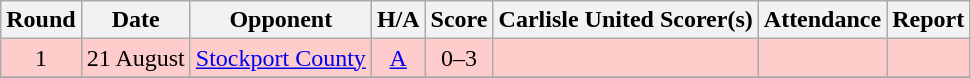<table class="wikitable" style="text-align:center">
<tr>
<th>Round</th>
<th>Date</th>
<th>Opponent</th>
<th>H/A</th>
<th>Score</th>
<th>Carlisle United Scorer(s)</th>
<th>Attendance</th>
<th>Report</th>
</tr>
<tr bgcolor=#FFCCCC>
<td>1</td>
<td align=left>21 August</td>
<td align=left><a href='#'>Stockport County</a></td>
<td><a href='#'>A</a></td>
<td>0–3</td>
<td align=left></td>
<td></td>
<td></td>
</tr>
<tr>
</tr>
</table>
